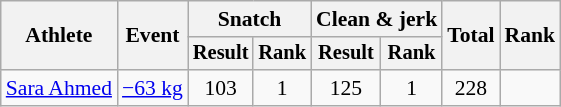<table class="wikitable" style="font-size:90%">
<tr>
<th rowspan="2">Athlete</th>
<th rowspan="2">Event</th>
<th colspan="2">Snatch</th>
<th colspan="2">Clean & jerk</th>
<th rowspan="2">Total</th>
<th rowspan="2">Rank</th>
</tr>
<tr style="font-size:95%">
<th>Result</th>
<th>Rank</th>
<th>Result</th>
<th>Rank</th>
</tr>
<tr align=center>
<td align=left><a href='#'>Sara Ahmed</a></td>
<td align=left><a href='#'>−63 kg</a></td>
<td>103</td>
<td>1</td>
<td>125</td>
<td>1</td>
<td>228</td>
<td></td>
</tr>
</table>
